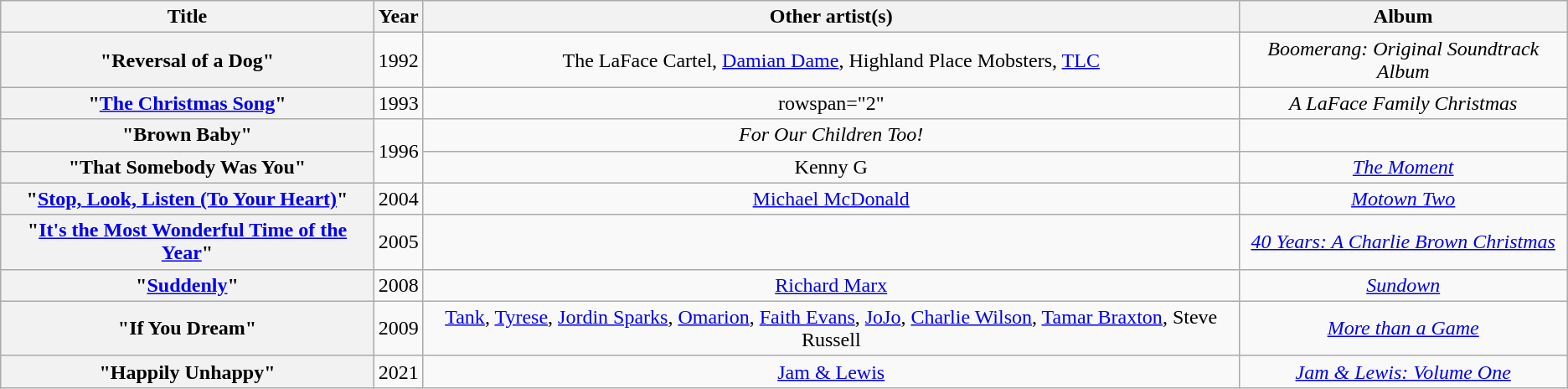<table class="wikitable plainrowheaders" style="text-align:center;">
<tr>
<th scope="col">Title</th>
<th scope="col" style="width:1em;">Year</th>
<th scope="col">Other artist(s)</th>
<th scope="col">Album</th>
</tr>
<tr>
<th scope="row">"Reversal of a Dog"</th>
<td>1992</td>
<td>The LaFace Cartel, <a href='#'>Damian Dame</a>, Highland Place Mobsters, <a href='#'>TLC</a></td>
<td><em>Boomerang: Original Soundtrack Album</em></td>
</tr>
<tr>
<th scope="row">"<a href='#'>The Christmas Song</a>"</th>
<td>1993</td>
<td>rowspan="2" </td>
<td><em>A LaFace Family Christmas</em></td>
</tr>
<tr>
<th scope="row">"Brown Baby"</th>
<td rowspan="2">1996</td>
<td><em>For Our Children Too!</em></td>
</tr>
<tr>
<th scope="row">"That Somebody Was You"</th>
<td>Kenny G</td>
<td><em><a href='#'>The Moment</a></em></td>
</tr>
<tr>
<th scope="row">"<a href='#'>Stop, Look, Listen (To Your Heart)</a>"</th>
<td>2004</td>
<td><a href='#'>Michael McDonald</a></td>
<td><em><a href='#'>Motown Two</a></em></td>
</tr>
<tr>
<th scope="row">"<a href='#'>It's the Most Wonderful Time of the Year</a>"</th>
<td>2005</td>
<td></td>
<td><em><a href='#'>40 Years: A Charlie Brown Christmas</a></em></td>
</tr>
<tr>
<th scope="row">"<a href='#'>Suddenly</a>"</th>
<td>2008</td>
<td><a href='#'>Richard Marx</a></td>
<td><em><a href='#'>Sundown</a></em></td>
</tr>
<tr>
<th scope="row">"If You Dream"</th>
<td>2009</td>
<td><a href='#'>Tank</a>, <a href='#'>Tyrese</a>, <a href='#'>Jordin Sparks</a>, <a href='#'>Omarion</a>, <a href='#'>Faith Evans</a>, <a href='#'>JoJo</a>, <a href='#'>Charlie Wilson</a>, <a href='#'>Tamar Braxton</a>, Steve Russell</td>
<td><em><a href='#'>More than a Game</a></em></td>
</tr>
<tr>
<th scope="row">"Happily Unhappy"</th>
<td>2021</td>
<td><a href='#'>Jam & Lewis</a></td>
<td><em><a href='#'>Jam & Lewis: Volume One</a></em></td>
</tr>
</table>
